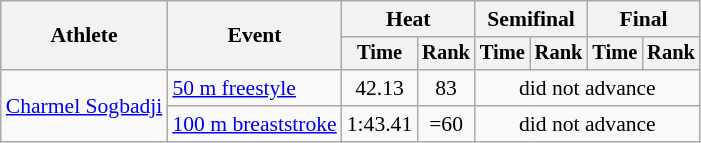<table class=wikitable style="font-size:90%">
<tr>
<th rowspan="2">Athlete</th>
<th rowspan="2">Event</th>
<th colspan="2">Heat</th>
<th colspan="2">Semifinal</th>
<th colspan="2">Final</th>
</tr>
<tr style="font-size:95%">
<th>Time</th>
<th>Rank</th>
<th>Time</th>
<th>Rank</th>
<th>Time</th>
<th>Rank</th>
</tr>
<tr align=center>
<td align=left rowspan=2><a href='#'>Charmel Sogbadji</a></td>
<td align=left><a href='#'>50 m freestyle</a></td>
<td>42.13</td>
<td>83</td>
<td colspan=4>did not advance</td>
</tr>
<tr align=center>
<td align=left><a href='#'>100 m breaststroke</a></td>
<td>1:43.41</td>
<td>=60</td>
<td colspan=4>did not advance</td>
</tr>
</table>
